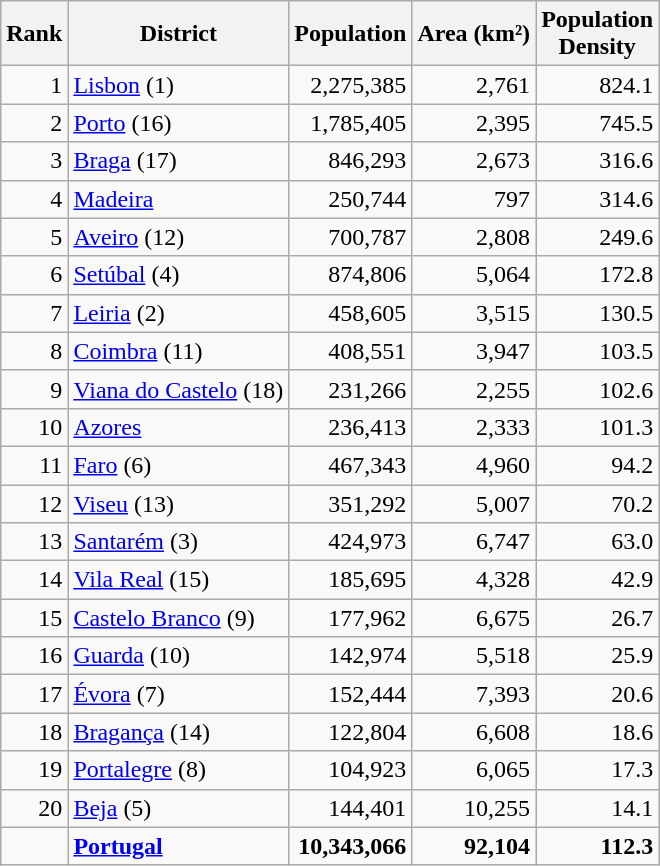<table class="wikitable">
<tr>
<th>Rank</th>
<th>District</th>
<th>Population</th>
<th>Area (km²)</th>
<th>Population <br>Density</th>
</tr>
<tr>
<td align=right>1</td>
<td><a href='#'>Lisbon</a> (1)</td>
<td align=right>2,275,385</td>
<td align=right>2,761</td>
<td align=right>824.1</td>
</tr>
<tr>
<td align=right>2</td>
<td><a href='#'>Porto</a> (16)</td>
<td align=right>1,785,405</td>
<td align=right>2,395</td>
<td align=right>745.5</td>
</tr>
<tr>
<td align=right>3</td>
<td><a href='#'>Braga</a> (17)</td>
<td align=right>846,293</td>
<td align=right>2,673</td>
<td align=right>316.6</td>
</tr>
<tr>
<td align=right>4</td>
<td><a href='#'>Madeira</a></td>
<td align=right>250,744</td>
<td align=right>797</td>
<td align=right>314.6</td>
</tr>
<tr>
<td align=right>5</td>
<td><a href='#'>Aveiro</a> (12)</td>
<td align=right>700,787</td>
<td align=right>2,808</td>
<td align=right>249.6</td>
</tr>
<tr>
<td align=right>6</td>
<td><a href='#'>Setúbal</a> (4)</td>
<td align=right>874,806</td>
<td align=right>5,064</td>
<td align=right>172.8</td>
</tr>
<tr>
<td align=right>7</td>
<td><a href='#'>Leiria</a> (2)</td>
<td align=right>458,605</td>
<td align=right>3,515</td>
<td align=right>130.5</td>
</tr>
<tr>
<td align=right>8</td>
<td><a href='#'>Coimbra</a> (11)</td>
<td align=right>408,551</td>
<td align=right>3,947</td>
<td align=right>103.5</td>
</tr>
<tr>
<td align=right>9</td>
<td><a href='#'>Viana do Castelo</a> (18)</td>
<td align=right>231,266</td>
<td align=right>2,255</td>
<td align=right>102.6</td>
</tr>
<tr>
<td align=right>10</td>
<td><a href='#'>Azores</a></td>
<td align=right>236,413</td>
<td align=right>2,333</td>
<td align=right>101.3</td>
</tr>
<tr>
<td align=right>11</td>
<td><a href='#'>Faro</a> (6)</td>
<td align=right>467,343</td>
<td align=right>4,960</td>
<td align=right>94.2</td>
</tr>
<tr>
<td align=right>12</td>
<td><a href='#'>Viseu</a> (13)</td>
<td align=right>351,292</td>
<td align=right>5,007</td>
<td align=right>70.2</td>
</tr>
<tr>
<td align=right>13</td>
<td><a href='#'>Santarém</a> (3)</td>
<td align=right>424,973</td>
<td align=right>6,747</td>
<td align=right>63.0</td>
</tr>
<tr>
<td align=right>14</td>
<td><a href='#'>Vila Real</a> (15)</td>
<td align=right>185,695</td>
<td align=right>4,328</td>
<td align=right>42.9</td>
</tr>
<tr>
<td align=right>15</td>
<td><a href='#'>Castelo Branco</a> (9)</td>
<td align=right>177,962</td>
<td align=right>6,675</td>
<td align=right>26.7</td>
</tr>
<tr>
<td align=right>16</td>
<td><a href='#'>Guarda</a> (10)</td>
<td align=right>142,974</td>
<td align=right>5,518</td>
<td align=right>25.9</td>
</tr>
<tr>
<td align=right>17</td>
<td><a href='#'>Évora</a> (7)</td>
<td align=right>152,444</td>
<td align=right>7,393</td>
<td align=right>20.6</td>
</tr>
<tr>
<td align=right>18</td>
<td><a href='#'>Bragança</a> (14)</td>
<td align=right>122,804</td>
<td align=right>6,608</td>
<td align=right>18.6</td>
</tr>
<tr>
<td align=right>19</td>
<td><a href='#'>Portalegre</a> (8)</td>
<td align=right>104,923</td>
<td align=right>6,065</td>
<td align=right>17.3</td>
</tr>
<tr>
<td align=right>20</td>
<td><a href='#'>Beja</a> (5)</td>
<td align=right>144,401</td>
<td align=right>10,255</td>
<td align=right>14.1</td>
</tr>
<tr>
<td></td>
<td><strong><a href='#'>Portugal</a></strong></td>
<td align=right><strong>10,343,066</strong></td>
<td align=right><strong>92,104</strong></td>
<td align=right><strong>112.3</strong></td>
</tr>
</table>
